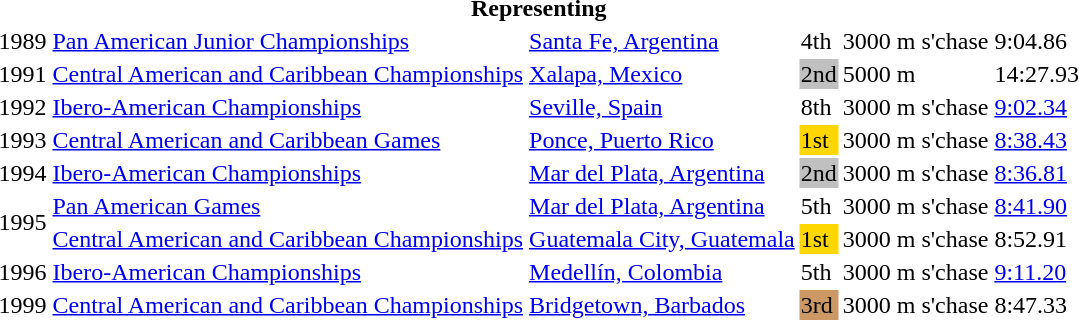<table>
<tr>
<th colspan="6">Representing </th>
</tr>
<tr>
<td>1989</td>
<td><a href='#'>Pan American Junior Championships</a></td>
<td><a href='#'>Santa Fe, Argentina</a></td>
<td>4th</td>
<td>3000 m s'chase</td>
<td>9:04.86</td>
</tr>
<tr>
<td>1991</td>
<td><a href='#'>Central American and Caribbean Championships</a></td>
<td><a href='#'>Xalapa, Mexico</a></td>
<td bgcolor=silver>2nd</td>
<td>5000 m</td>
<td>14:27.93</td>
</tr>
<tr>
<td>1992</td>
<td><a href='#'>Ibero-American Championships</a></td>
<td><a href='#'>Seville, Spain</a></td>
<td>8th</td>
<td>3000 m s'chase</td>
<td><a href='#'>9:02.34</a></td>
</tr>
<tr>
<td>1993</td>
<td><a href='#'>Central American and Caribbean Games</a></td>
<td><a href='#'>Ponce, Puerto Rico</a></td>
<td bgcolor=gold>1st</td>
<td>3000 m s'chase</td>
<td><a href='#'>8:38.43</a></td>
</tr>
<tr>
<td>1994</td>
<td><a href='#'>Ibero-American Championships</a></td>
<td><a href='#'>Mar del Plata, Argentina</a></td>
<td bgcolor=silver>2nd</td>
<td>3000 m s'chase</td>
<td><a href='#'>8:36.81</a></td>
</tr>
<tr>
<td rowspan=2>1995</td>
<td><a href='#'>Pan American Games</a></td>
<td><a href='#'>Mar del Plata, Argentina</a></td>
<td>5th</td>
<td>3000 m s'chase</td>
<td><a href='#'>8:41.90</a></td>
</tr>
<tr>
<td><a href='#'>Central American and Caribbean Championships</a></td>
<td><a href='#'>Guatemala City, Guatemala</a></td>
<td bgcolor=gold>1st</td>
<td>3000 m s'chase</td>
<td>8:52.91</td>
</tr>
<tr>
<td>1996</td>
<td><a href='#'>Ibero-American Championships</a></td>
<td><a href='#'>Medellín, Colombia</a></td>
<td>5th</td>
<td>3000 m s'chase</td>
<td><a href='#'>9:11.20</a></td>
</tr>
<tr>
<td>1999</td>
<td><a href='#'>Central American and Caribbean Championships</a></td>
<td><a href='#'>Bridgetown, Barbados</a></td>
<td bgcolor=cc9966>3rd</td>
<td>3000 m s'chase</td>
<td>8:47.33</td>
</tr>
</table>
